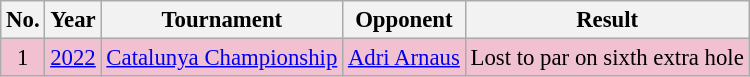<table class="wikitable" style="font-size:95%;">
<tr>
<th>No.</th>
<th>Year</th>
<th>Tournament</th>
<th>Opponent</th>
<th>Result</th>
</tr>
<tr style="background:#F2C1D1;">
<td align=center>1</td>
<td><a href='#'>2022</a></td>
<td><a href='#'>Catalunya Championship</a></td>
<td> <a href='#'>Adri Arnaus</a></td>
<td>Lost to par on sixth extra hole</td>
</tr>
</table>
